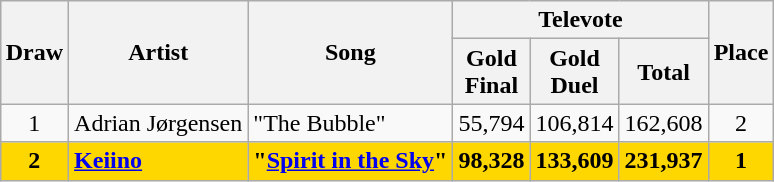<table class="sortable wikitable" style="margin: 1em auto 1em auto; text-align:center;">
<tr>
<th rowspan="2">Draw</th>
<th rowspan="2">Artist</th>
<th rowspan="2">Song</th>
<th colspan="3">Televote</th>
<th rowspan="2">Place</th>
</tr>
<tr>
<th>Gold<br>Final</th>
<th>Gold<br>Duel</th>
<th>Total</th>
</tr>
<tr>
<td>1</td>
<td style="text-align:left;">Adrian Jørgensen</td>
<td style="text-align:left;">"The Bubble"</td>
<td>55,794</td>
<td>106,814</td>
<td>162,608</td>
<td>2</td>
</tr>
<tr style="font-weight:bold; background:gold;">
<td>2</td>
<td style="text-align:left;"><a href='#'>Keiino</a></td>
<td style="text-align:left;">"<a href='#'>Spirit in the Sky</a>"</td>
<td>98,328</td>
<td>133,609</td>
<td>231,937</td>
<td>1</td>
</tr>
</table>
